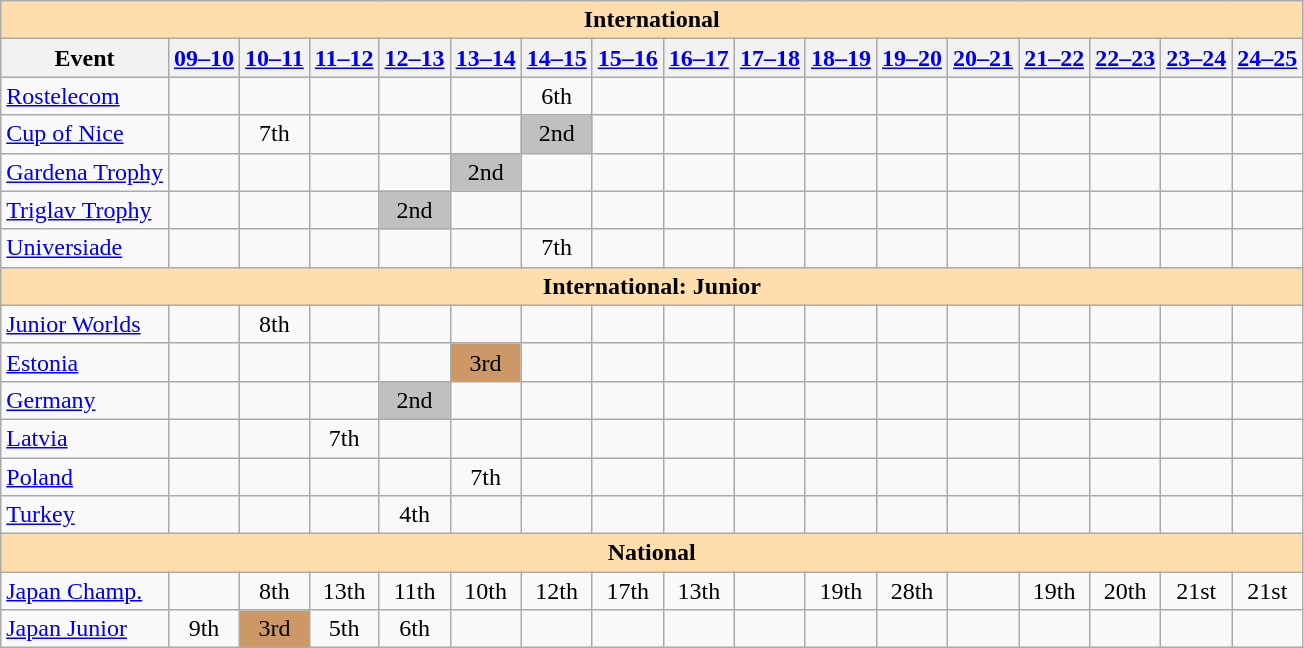<table class="wikitable" style="text-align:center">
<tr>
<th colspan="17" style="background-color: #ffdead; " align="center">International</th>
</tr>
<tr>
<th>Event</th>
<th><a href='#'>09–10</a></th>
<th><a href='#'>10–11</a></th>
<th><a href='#'>11–12</a></th>
<th><a href='#'>12–13</a></th>
<th><a href='#'>13–14</a></th>
<th><a href='#'>14–15</a></th>
<th><a href='#'>15–16</a></th>
<th><a href='#'>16–17</a></th>
<th><a href='#'>17–18</a></th>
<th><a href='#'>18–19</a></th>
<th><a href='#'>19–20</a></th>
<th><a href='#'>20–21</a></th>
<th><a href='#'>21–22</a></th>
<th><a href='#'>22–23</a></th>
<th><a href='#'>23–24</a></th>
<th><a href='#'>24–25</a></th>
</tr>
<tr>
<td align=left> <a href='#'>Rostelecom</a></td>
<td></td>
<td></td>
<td></td>
<td></td>
<td></td>
<td>6th</td>
<td></td>
<td></td>
<td></td>
<td></td>
<td></td>
<td></td>
<td></td>
<td></td>
<td></td>
<td></td>
</tr>
<tr>
<td align=left><a href='#'>Cup of Nice</a></td>
<td></td>
<td>7th</td>
<td></td>
<td></td>
<td></td>
<td bgcolor=silver>2nd</td>
<td></td>
<td></td>
<td></td>
<td></td>
<td></td>
<td></td>
<td></td>
<td></td>
<td></td>
<td></td>
</tr>
<tr>
<td align=left><a href='#'>Gardena Trophy</a></td>
<td></td>
<td></td>
<td></td>
<td></td>
<td bgcolor=silver>2nd</td>
<td></td>
<td></td>
<td></td>
<td></td>
<td></td>
<td></td>
<td></td>
<td></td>
<td></td>
<td></td>
<td></td>
</tr>
<tr>
<td align=left><a href='#'>Triglav Trophy</a></td>
<td></td>
<td></td>
<td></td>
<td bgcolor=silver>2nd</td>
<td></td>
<td></td>
<td></td>
<td></td>
<td></td>
<td></td>
<td></td>
<td></td>
<td></td>
<td></td>
<td></td>
<td></td>
</tr>
<tr>
<td align=left><a href='#'>Universiade</a></td>
<td></td>
<td></td>
<td></td>
<td></td>
<td></td>
<td>7th</td>
<td></td>
<td></td>
<td></td>
<td></td>
<td></td>
<td></td>
<td></td>
<td></td>
<td></td>
<td></td>
</tr>
<tr>
<th colspan="17" style="background-color: #ffdead; " align="center">International: Junior</th>
</tr>
<tr>
<td align=left><a href='#'>Junior Worlds</a></td>
<td></td>
<td>8th</td>
<td></td>
<td></td>
<td></td>
<td></td>
<td></td>
<td></td>
<td></td>
<td></td>
<td></td>
<td></td>
<td></td>
<td></td>
<td></td>
</tr>
<tr>
<td align=left> <a href='#'>Estonia</a></td>
<td></td>
<td></td>
<td></td>
<td></td>
<td bgcolor=cc9966>3rd</td>
<td></td>
<td></td>
<td></td>
<td></td>
<td></td>
<td></td>
<td></td>
<td></td>
<td></td>
<td></td>
<td></td>
</tr>
<tr>
<td align=left> <a href='#'>Germany</a></td>
<td></td>
<td></td>
<td></td>
<td bgcolor=silver>2nd</td>
<td></td>
<td></td>
<td></td>
<td></td>
<td></td>
<td></td>
<td></td>
<td></td>
<td></td>
<td></td>
<td></td>
<td></td>
</tr>
<tr>
<td align=left> <a href='#'>Latvia</a></td>
<td></td>
<td></td>
<td>7th</td>
<td></td>
<td></td>
<td></td>
<td></td>
<td></td>
<td></td>
<td></td>
<td></td>
<td></td>
<td></td>
<td></td>
<td></td>
<td></td>
</tr>
<tr>
<td align=left> <a href='#'>Poland</a></td>
<td></td>
<td></td>
<td></td>
<td></td>
<td>7th</td>
<td></td>
<td></td>
<td></td>
<td></td>
<td></td>
<td></td>
<td></td>
<td></td>
<td></td>
<td></td>
<td></td>
</tr>
<tr>
<td align=left> <a href='#'>Turkey</a></td>
<td></td>
<td></td>
<td></td>
<td>4th</td>
<td></td>
<td></td>
<td></td>
<td></td>
<td></td>
<td></td>
<td></td>
<td></td>
<td></td>
<td></td>
<td></td>
<td></td>
</tr>
<tr>
<th colspan="17" style="background-color: #ffdead; " align="center">National</th>
</tr>
<tr>
<td align=left><a href='#'>Japan Champ.</a></td>
<td></td>
<td>8th</td>
<td>13th</td>
<td>11th</td>
<td>10th</td>
<td>12th</td>
<td>17th</td>
<td>13th</td>
<td></td>
<td>19th</td>
<td>28th</td>
<td></td>
<td>19th</td>
<td>20th</td>
<td>21st</td>
<td>21st</td>
</tr>
<tr>
<td align=left><a href='#'>Japan Junior</a></td>
<td>9th</td>
<td bgcolor=cc9966>3rd</td>
<td>5th</td>
<td>6th</td>
<td></td>
<td></td>
<td></td>
<td></td>
<td></td>
<td></td>
<td></td>
<td></td>
<td></td>
<td></td>
<td></td>
<td></td>
</tr>
</table>
